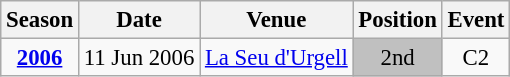<table class="wikitable" style="text-align:center; font-size:95%;">
<tr>
<th>Season</th>
<th>Date</th>
<th>Venue</th>
<th>Position</th>
<th>Event</th>
</tr>
<tr>
<td><strong><a href='#'>2006</a></strong></td>
<td align=right>11 Jun 2006</td>
<td align=left><a href='#'>La Seu d'Urgell</a></td>
<td bgcolor=silver>2nd</td>
<td>C2</td>
</tr>
</table>
